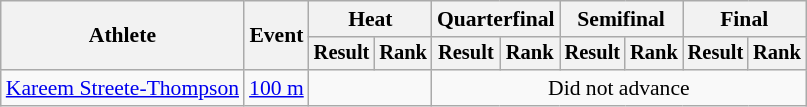<table class="wikitable" style="font-size:90%">
<tr>
<th rowspan=2>Athlete</th>
<th rowspan=2>Event</th>
<th colspan=2>Heat</th>
<th colspan=2>Quarterfinal</th>
<th colspan=2>Semifinal</th>
<th colspan=2>Final</th>
</tr>
<tr style="font-size:95%">
<th>Result</th>
<th>Rank</th>
<th>Result</th>
<th>Rank</th>
<th>Result</th>
<th>Rank</th>
<th>Result</th>
<th>Rank</th>
</tr>
<tr align=center>
<td align=left><a href='#'>Kareem Streete-Thompson</a></td>
<td align=left><a href='#'>100 m</a></td>
<td colspan=2></td>
<td colspan=6>Did not advance</td>
</tr>
</table>
